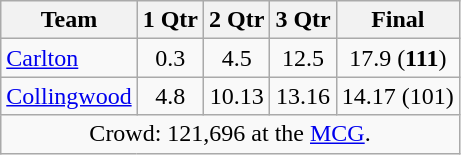<table class="wikitable">
<tr>
<th>Team</th>
<th>1 Qtr</th>
<th>2 Qtr</th>
<th>3 Qtr</th>
<th>Final</th>
</tr>
<tr>
<td><a href='#'>Carlton</a></td>
<td align=center>0.3</td>
<td align=center>4.5</td>
<td align=center>12.5</td>
<td align=center>17.9 (<strong>111</strong>)</td>
</tr>
<tr>
<td><a href='#'>Collingwood</a></td>
<td align=center>4.8</td>
<td align=center>10.13</td>
<td align=center>13.16</td>
<td align=center>14.17 (101)</td>
</tr>
<tr>
<td colspan="5" align="center">Crowd: 121,696 at the <a href='#'>MCG</a>.</td>
</tr>
</table>
